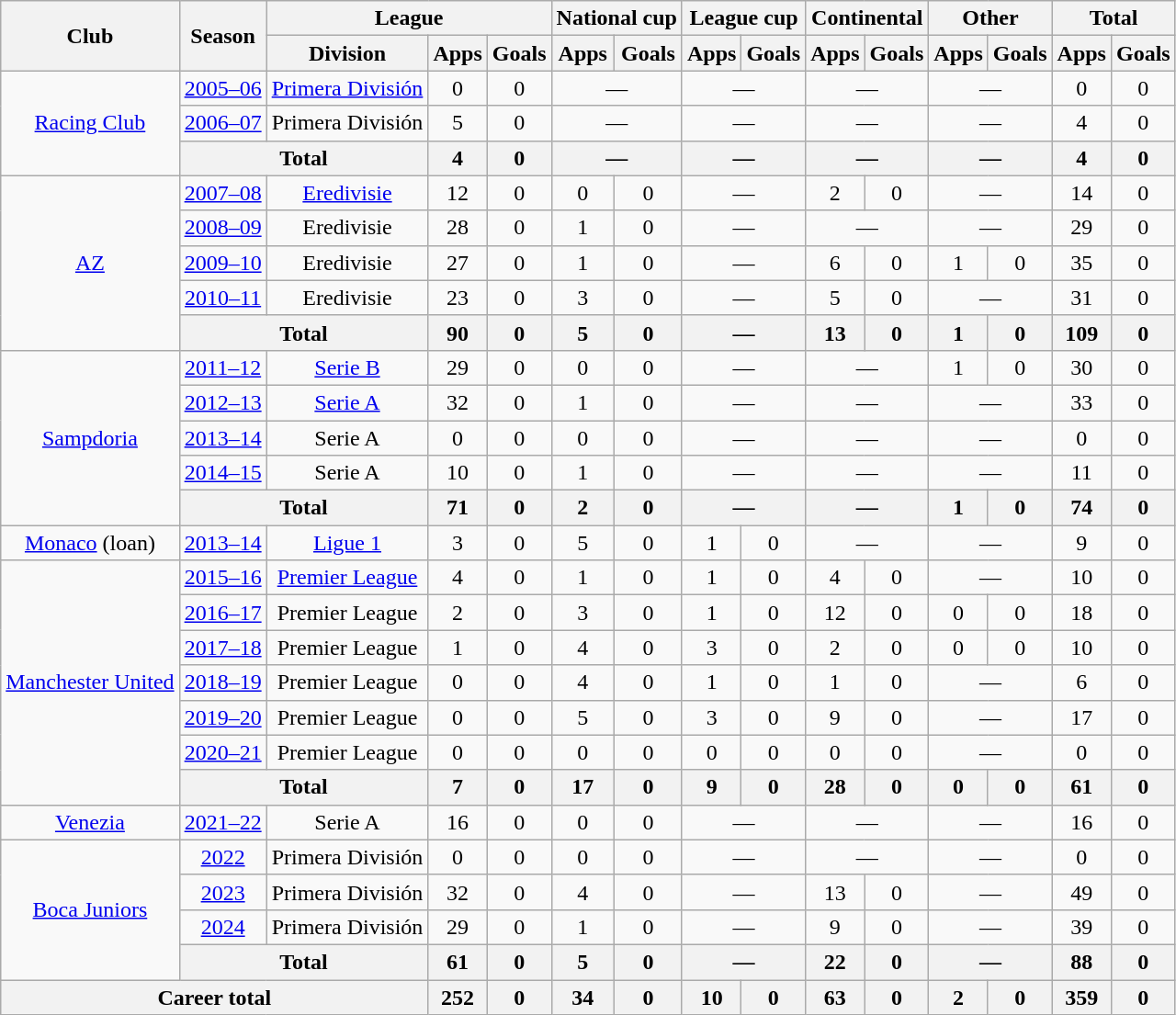<table class="wikitable" style="text-align:center">
<tr>
<th rowspan="2">Club</th>
<th rowspan="2">Season</th>
<th colspan="3">League</th>
<th colspan="2">National cup</th>
<th colspan="2">League cup</th>
<th colspan="2">Continental</th>
<th colspan="2">Other</th>
<th colspan="2">Total</th>
</tr>
<tr>
<th>Division</th>
<th>Apps</th>
<th>Goals</th>
<th>Apps</th>
<th>Goals</th>
<th>Apps</th>
<th>Goals</th>
<th>Apps</th>
<th>Goals</th>
<th>Apps</th>
<th>Goals</th>
<th>Apps</th>
<th>Goals</th>
</tr>
<tr>
<td rowspan="3"><a href='#'>Racing Club</a></td>
<td><a href='#'>2005–06</a></td>
<td><a href='#'>Primera División</a></td>
<td>0</td>
<td>0</td>
<td colspan="2">—</td>
<td colspan="2">—</td>
<td colspan="2">—</td>
<td colspan="2">—</td>
<td>0</td>
<td>0</td>
</tr>
<tr>
<td><a href='#'>2006–07</a></td>
<td>Primera División</td>
<td>5</td>
<td>0</td>
<td colspan="2">—</td>
<td colspan="2">—</td>
<td colspan="2">—</td>
<td colspan="2">—</td>
<td>4</td>
<td>0</td>
</tr>
<tr>
<th colspan="2">Total</th>
<th>4</th>
<th>0</th>
<th colspan="2">—</th>
<th colspan="2">—</th>
<th colspan="2">—</th>
<th colspan="2">—</th>
<th>4</th>
<th>0</th>
</tr>
<tr>
<td rowspan="5"><a href='#'>AZ</a></td>
<td><a href='#'>2007–08</a></td>
<td><a href='#'>Eredivisie</a></td>
<td>12</td>
<td>0</td>
<td>0</td>
<td>0</td>
<td colspan="2">—</td>
<td>2</td>
<td>0</td>
<td colspan="2">—</td>
<td>14</td>
<td>0</td>
</tr>
<tr>
<td><a href='#'>2008–09</a></td>
<td>Eredivisie</td>
<td>28</td>
<td>0</td>
<td>1</td>
<td>0</td>
<td colspan="2">—</td>
<td colspan="2">—</td>
<td colspan="2">—</td>
<td>29</td>
<td>0</td>
</tr>
<tr>
<td><a href='#'>2009–10</a></td>
<td>Eredivisie</td>
<td>27</td>
<td>0</td>
<td>1</td>
<td>0</td>
<td colspan="2">—</td>
<td>6</td>
<td>0</td>
<td>1</td>
<td>0</td>
<td>35</td>
<td>0</td>
</tr>
<tr>
<td><a href='#'>2010–11</a></td>
<td>Eredivisie</td>
<td>23</td>
<td>0</td>
<td>3</td>
<td>0</td>
<td colspan="2">—</td>
<td>5</td>
<td>0</td>
<td colspan="2">—</td>
<td>31</td>
<td>0</td>
</tr>
<tr>
<th colspan="2">Total</th>
<th>90</th>
<th>0</th>
<th>5</th>
<th>0</th>
<th colspan="2">—</th>
<th>13</th>
<th>0</th>
<th>1</th>
<th>0</th>
<th>109</th>
<th>0</th>
</tr>
<tr>
<td rowspan="5"><a href='#'>Sampdoria</a></td>
<td><a href='#'>2011–12</a></td>
<td><a href='#'>Serie B</a></td>
<td>29</td>
<td>0</td>
<td>0</td>
<td>0</td>
<td colspan="2">—</td>
<td colspan="2">—</td>
<td>1</td>
<td>0</td>
<td>30</td>
<td>0</td>
</tr>
<tr>
<td><a href='#'>2012–13</a></td>
<td><a href='#'>Serie A</a></td>
<td>32</td>
<td>0</td>
<td>1</td>
<td>0</td>
<td colspan="2">—</td>
<td colspan="2">—</td>
<td colspan="2">—</td>
<td>33</td>
<td>0</td>
</tr>
<tr>
<td><a href='#'>2013–14</a></td>
<td>Serie A</td>
<td>0</td>
<td>0</td>
<td>0</td>
<td>0</td>
<td colspan="2">—</td>
<td colspan="2">—</td>
<td colspan="2">—</td>
<td>0</td>
<td>0</td>
</tr>
<tr>
<td><a href='#'>2014–15</a></td>
<td>Serie A</td>
<td>10</td>
<td>0</td>
<td>1</td>
<td>0</td>
<td colspan="2">—</td>
<td colspan="2">—</td>
<td colspan="2">—</td>
<td>11</td>
<td>0</td>
</tr>
<tr>
<th colspan="2">Total</th>
<th>71</th>
<th>0</th>
<th>2</th>
<th>0</th>
<th colspan="2">—</th>
<th colspan="2">—</th>
<th>1</th>
<th>0</th>
<th>74</th>
<th>0</th>
</tr>
<tr>
<td><a href='#'>Monaco</a> (loan)</td>
<td><a href='#'>2013–14</a></td>
<td><a href='#'>Ligue 1</a></td>
<td>3</td>
<td>0</td>
<td>5</td>
<td>0</td>
<td>1</td>
<td>0</td>
<td colspan="2">—</td>
<td colspan="2">—</td>
<td>9</td>
<td>0</td>
</tr>
<tr>
<td rowspan="7"><a href='#'>Manchester United</a></td>
<td><a href='#'>2015–16</a></td>
<td><a href='#'>Premier League</a></td>
<td>4</td>
<td>0</td>
<td>1</td>
<td>0</td>
<td>1</td>
<td>0</td>
<td>4</td>
<td>0</td>
<td colspan="2">—</td>
<td>10</td>
<td>0</td>
</tr>
<tr>
<td><a href='#'>2016–17</a></td>
<td>Premier League</td>
<td>2</td>
<td>0</td>
<td>3</td>
<td>0</td>
<td>1</td>
<td>0</td>
<td>12</td>
<td>0</td>
<td>0</td>
<td>0</td>
<td>18</td>
<td>0</td>
</tr>
<tr>
<td><a href='#'>2017–18</a></td>
<td>Premier League</td>
<td>1</td>
<td>0</td>
<td>4</td>
<td>0</td>
<td>3</td>
<td>0</td>
<td>2</td>
<td>0</td>
<td>0</td>
<td>0</td>
<td>10</td>
<td>0</td>
</tr>
<tr>
<td><a href='#'>2018–19</a></td>
<td>Premier League</td>
<td>0</td>
<td>0</td>
<td>4</td>
<td>0</td>
<td>1</td>
<td>0</td>
<td>1</td>
<td>0</td>
<td colspan="2">—</td>
<td>6</td>
<td>0</td>
</tr>
<tr>
<td><a href='#'>2019–20</a></td>
<td>Premier League</td>
<td>0</td>
<td>0</td>
<td>5</td>
<td>0</td>
<td>3</td>
<td>0</td>
<td>9</td>
<td>0</td>
<td colspan="2">—</td>
<td>17</td>
<td>0</td>
</tr>
<tr>
<td><a href='#'>2020–21</a></td>
<td>Premier League</td>
<td>0</td>
<td>0</td>
<td>0</td>
<td>0</td>
<td>0</td>
<td>0</td>
<td>0</td>
<td>0</td>
<td colspan="2">—</td>
<td>0</td>
<td>0</td>
</tr>
<tr>
<th colspan="2">Total</th>
<th>7</th>
<th>0</th>
<th>17</th>
<th>0</th>
<th>9</th>
<th>0</th>
<th>28</th>
<th>0</th>
<th>0</th>
<th>0</th>
<th>61</th>
<th>0</th>
</tr>
<tr>
<td><a href='#'>Venezia</a></td>
<td><a href='#'>2021–22</a></td>
<td>Serie A</td>
<td>16</td>
<td>0</td>
<td>0</td>
<td>0</td>
<td colspan="2">—</td>
<td colspan="2">—</td>
<td colspan="2">—</td>
<td>16</td>
<td>0</td>
</tr>
<tr>
<td rowspan="4"><a href='#'>Boca Juniors</a></td>
<td><a href='#'>2022</a></td>
<td>Primera División</td>
<td>0</td>
<td>0</td>
<td>0</td>
<td>0</td>
<td colspan="2">—</td>
<td colspan="2">—</td>
<td colspan="2">—</td>
<td>0</td>
<td>0</td>
</tr>
<tr>
<td><a href='#'>2023</a></td>
<td>Primera División</td>
<td>32</td>
<td>0</td>
<td>4</td>
<td>0</td>
<td colspan="2">—</td>
<td>13</td>
<td>0</td>
<td colspan="2">—</td>
<td>49</td>
<td>0</td>
</tr>
<tr>
<td><a href='#'>2024</a></td>
<td>Primera División</td>
<td>29</td>
<td>0</td>
<td>1</td>
<td>0</td>
<td colspan="2">—</td>
<td>9</td>
<td>0</td>
<td colspan="2">—</td>
<td>39</td>
<td>0</td>
</tr>
<tr>
<th colspan="2">Total</th>
<th>61</th>
<th>0</th>
<th>5</th>
<th>0</th>
<th colspan="2">—</th>
<th>22</th>
<th>0</th>
<th colspan="2">—</th>
<th>88</th>
<th>0</th>
</tr>
<tr>
<th colspan="3">Career total</th>
<th>252</th>
<th>0</th>
<th>34</th>
<th>0</th>
<th>10</th>
<th>0</th>
<th>63</th>
<th>0</th>
<th>2</th>
<th>0</th>
<th>359</th>
<th>0</th>
</tr>
</table>
